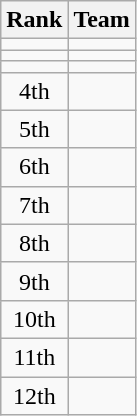<table class=wikitable style="text-align:center;">
<tr>
<th>Rank</th>
<th>Team</th>
</tr>
<tr>
<td></td>
<td align=left></td>
</tr>
<tr>
<td></td>
<td align=left></td>
</tr>
<tr>
<td></td>
<td align=left></td>
</tr>
<tr>
<td>4th</td>
<td align=left></td>
</tr>
<tr>
<td>5th</td>
<td align=left></td>
</tr>
<tr>
<td>6th</td>
<td align=left></td>
</tr>
<tr>
<td>7th</td>
<td align=left></td>
</tr>
<tr>
<td>8th</td>
<td align=left></td>
</tr>
<tr>
<td>9th</td>
<td align=left></td>
</tr>
<tr>
<td>10th</td>
<td align=left></td>
</tr>
<tr>
<td>11th</td>
<td align=left></td>
</tr>
<tr>
<td>12th</td>
<td align=left></td>
</tr>
</table>
